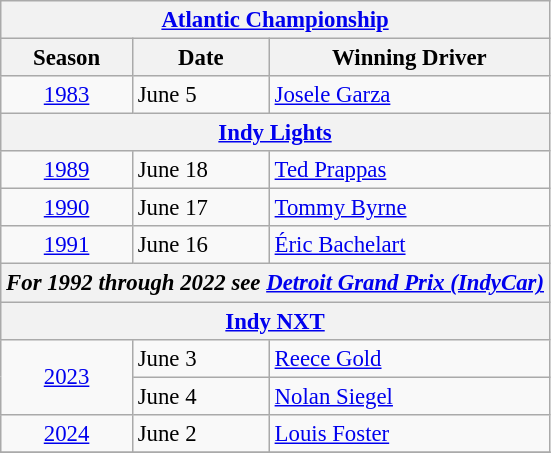<table class="wikitable" style="font-size: 95%;">
<tr>
<th colspan=3><a href='#'>Atlantic Championship</a></th>
</tr>
<tr>
<th>Season</th>
<th>Date</th>
<th>Winning Driver</th>
</tr>
<tr>
<td align=center><a href='#'>1983</a></td>
<td>June 5</td>
<td> <a href='#'>Josele Garza</a></td>
</tr>
<tr>
<th colspan=3><a href='#'>Indy Lights</a></th>
</tr>
<tr>
<td align=center><a href='#'>1989</a></td>
<td>June 18</td>
<td> <a href='#'>Ted Prappas</a></td>
</tr>
<tr>
<td align=center><a href='#'>1990</a></td>
<td>June 17</td>
<td> <a href='#'>Tommy Byrne</a></td>
</tr>
<tr>
<td align=center><a href='#'>1991</a></td>
<td>June 16</td>
<td> <a href='#'>Éric Bachelart</a></td>
</tr>
<tr>
<th colspan=3 align=center><em>For 1992 through 2022 see <a href='#'>Detroit Grand Prix (IndyCar)</a></em></th>
</tr>
<tr>
<th colspan=3><a href='#'>Indy NXT</a></th>
</tr>
<tr>
<td rowspan=2 align=center><a href='#'>2023</a></td>
<td>June 3</td>
<td> <a href='#'>Reece Gold</a></td>
</tr>
<tr>
<td>June 4</td>
<td> <a href='#'>Nolan Siegel</a></td>
</tr>
<tr>
<td align=center><a href='#'>2024</a></td>
<td>June 2</td>
<td> <a href='#'>Louis Foster</a></td>
</tr>
<tr>
</tr>
</table>
